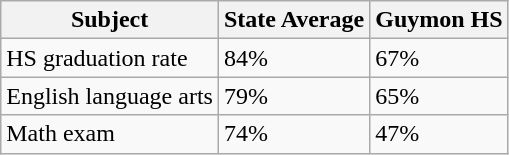<table class="wikitable">
<tr>
<th>Subject</th>
<th>State Average</th>
<th>Guymon HS </th>
</tr>
<tr>
<td>HS graduation rate</td>
<td>84%</td>
<td>67%</td>
</tr>
<tr>
<td>English language arts</td>
<td>79%</td>
<td>65%</td>
</tr>
<tr>
<td>Math exam</td>
<td>74%</td>
<td>47%</td>
</tr>
</table>
